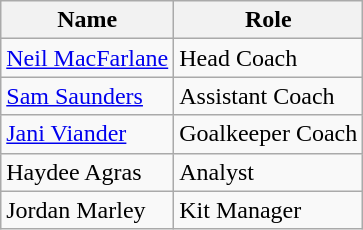<table class="wikitable">
<tr>
<th>Name</th>
<th>Role</th>
</tr>
<tr>
<td> <a href='#'>Neil MacFarlane</a></td>
<td>Head Coach</td>
</tr>
<tr>
<td> <a href='#'>Sam Saunders</a></td>
<td>Assistant Coach</td>
</tr>
<tr>
<td> <a href='#'>Jani Viander</a></td>
<td>Goalkeeper Coach</td>
</tr>
<tr>
<td>Haydee Agras</td>
<td>Analyst</td>
</tr>
<tr>
<td>Jordan Marley</td>
<td>Kit Manager</td>
</tr>
</table>
